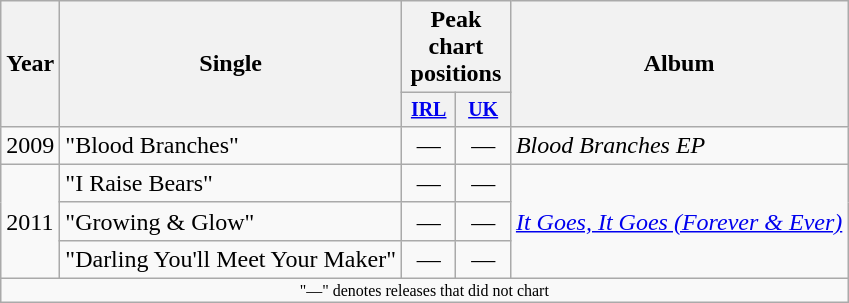<table class="wikitable" style="text-align:center;">
<tr>
<th rowspan="2">Year</th>
<th rowspan="2">Single</th>
<th colspan="2">Peak chart positions</th>
<th rowspan="2">Album</th>
</tr>
<tr style="font-size:smaller;">
<th style="width:30px;"><a href='#'>IRL</a></th>
<th style="width:30px;"><a href='#'>UK</a></th>
</tr>
<tr>
<td>2009</td>
<td style="text-align:left;">"Blood Branches"</td>
<td>—</td>
<td>—</td>
<td style="text-align:left;"><em>Blood Branches EP</em></td>
</tr>
<tr>
<td rowspan="3" style="text-align:left;">2011</td>
<td style="text-align:left;">"I Raise Bears"</td>
<td>—</td>
<td>—</td>
<td rowspan="3" style="text-align:left;"><em><a href='#'>It Goes, It Goes (Forever & Ever)</a></em></td>
</tr>
<tr>
<td style="text-align:left;">"Growing & Glow"</td>
<td>—</td>
<td>—</td>
</tr>
<tr>
<td style="text-align:left;">"Darling You'll Meet Your Maker"</td>
<td>—</td>
<td>—</td>
</tr>
<tr>
<td colspan="5" style="font-size:8pt">"—" denotes releases that did not chart</td>
</tr>
</table>
